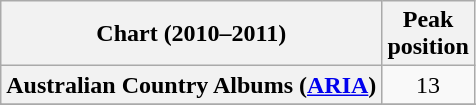<table class="wikitable sortable plainrowheaders">
<tr>
<th scope="col">Chart (2010–2011)</th>
<th scope="col">Peak<br>position</th>
</tr>
<tr>
<th scope="row">Australian Country Albums (<a href='#'>ARIA</a>)</th>
<td align="center">13</td>
</tr>
<tr>
</tr>
<tr>
</tr>
</table>
